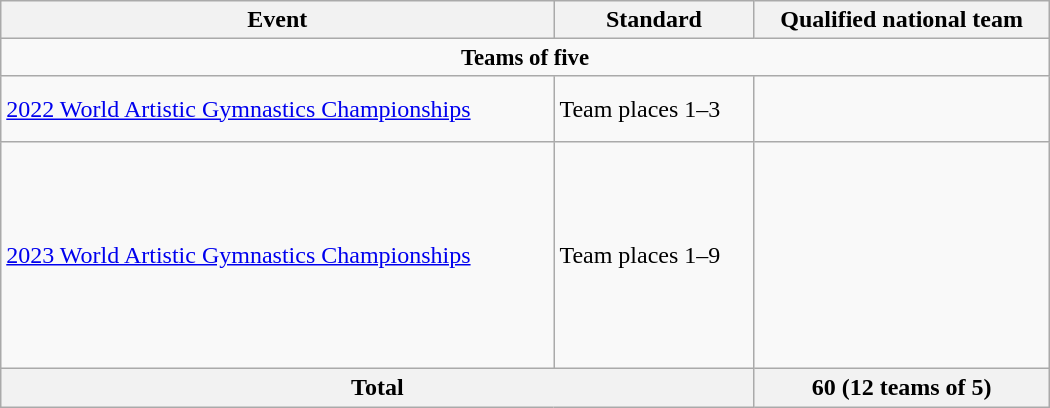<table class="wikitable" style="width:700px;">
<tr>
<th>Event</th>
<th>Standard</th>
<th>Qualified national team</th>
</tr>
<tr style="font-size: 95%">
<td colspan="3" style="text-align:center"><strong>Teams of five</strong></td>
</tr>
<tr>
<td><a href='#'>2022 World Artistic Gymnastics Championships</a></td>
<td>Team places 1–3</td>
<td><br><br></td>
</tr>
<tr>
<td><a href='#'>2023 World Artistic Gymnastics Championships</a></td>
<td>Team places 1–9 <br> </td>
<td><br><br><br><br><br><br><br><br></td>
</tr>
<tr>
<th colspan="2">Total</th>
<th>60 (12 teams of 5)</th>
</tr>
</table>
